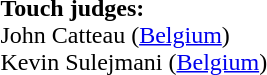<table style="width:100%">
<tr>
<td><br><strong>Touch judges:</strong>
<br>John Catteau (<a href='#'>Belgium</a>)
<br>Kevin Sulejmani (<a href='#'>Belgium</a>)</td>
</tr>
</table>
